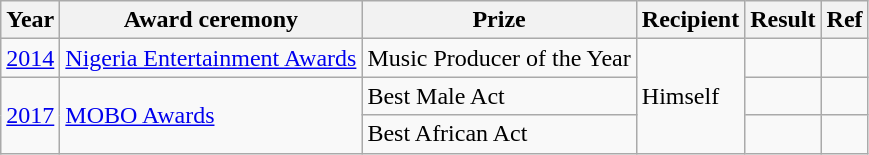<table class ="wikitable">
<tr>
<th>Year</th>
<th>Award ceremony</th>
<th>Prize</th>
<th>Recipient</th>
<th>Result</th>
<th>Ref</th>
</tr>
<tr>
<td><a href='#'>2014</a></td>
<td><a href='#'>Nigeria Entertainment Awards</a></td>
<td>Music Producer of the Year</td>
<td rowspan="3">Himself</td>
<td></td>
<td></td>
</tr>
<tr>
<td rowspan="2"><a href='#'>2017</a></td>
<td rowspan="2"><a href='#'>MOBO Awards</a></td>
<td>Best Male Act</td>
<td></td>
<td></td>
</tr>
<tr>
<td>Best African Act</td>
<td></td>
<td></td>
</tr>
</table>
